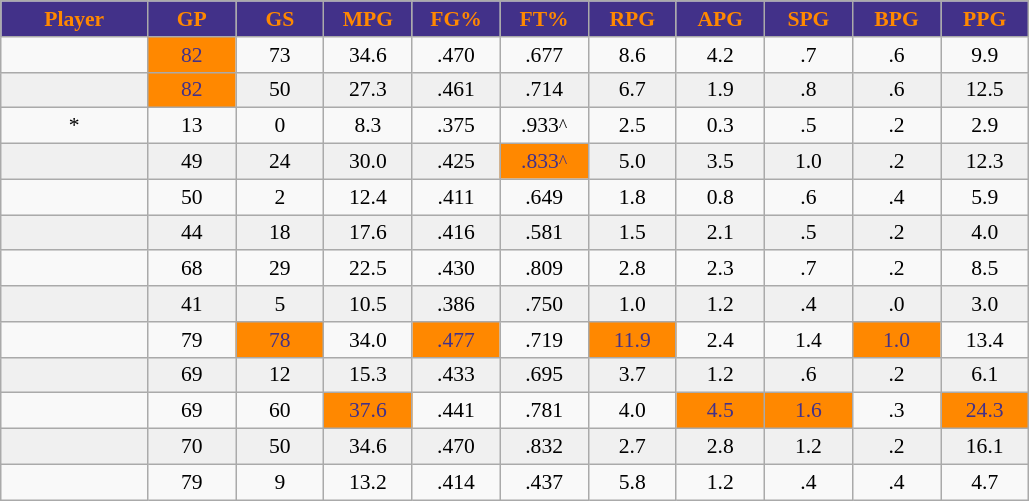<table class="wikitable sortable" style="font-size:90%; text-align:center; white-space:nowrap;">
<tr>
<th style="background:#423189;color:#FF8800;" width="10%">Player</th>
<th style="background:#423189;color:#FF8800;" width="6%">GP</th>
<th style="background:#423189;color:#FF8800;" width="6%">GS</th>
<th style="background:#423189;color:#FF8800;" width="6%">MPG</th>
<th style="background:#423189;color:#FF8800;" width="6%">FG%</th>
<th style="background:#423189;color:#FF8800;" width="6%">FT%</th>
<th style="background:#423189;color:#FF8800;" width="6%">RPG</th>
<th style="background:#423189;color:#FF8800;" width="6%">APG</th>
<th style="background:#423189;color:#FF8800;" width="6%">SPG</th>
<th style="background:#423189;color:#FF8800;" width="6%">BPG</th>
<th style="background:#423189;color:#FF8800;" width="6%">PPG</th>
</tr>
<tr align="center" bgcolor="">
<td></td>
<td style="background:#FF8800;color:#423189;">82</td>
<td>73</td>
<td>34.6</td>
<td>.470</td>
<td>.677</td>
<td>8.6</td>
<td>4.2</td>
<td>.7</td>
<td>.6</td>
<td>9.9</td>
</tr>
<tr align="center" bgcolor="#f0f0f0">
<td></td>
<td style="background:#FF8800;color:#423189;">82</td>
<td>50</td>
<td>27.3</td>
<td>.461</td>
<td>.714</td>
<td>6.7</td>
<td>1.9</td>
<td>.8</td>
<td>.6</td>
<td>12.5</td>
</tr>
<tr align="center" bgcolor="">
<td>*</td>
<td>13</td>
<td>0</td>
<td>8.3</td>
<td>.375</td>
<td>.933<small>^</small></td>
<td>2.5</td>
<td>0.3</td>
<td>.5</td>
<td>.2</td>
<td>2.9</td>
</tr>
<tr align="center" bgcolor="#f0f0f0">
<td></td>
<td>49</td>
<td>24</td>
<td>30.0</td>
<td>.425</td>
<td style="background:#FF8800;color:#423189;">.833<small>^</small></td>
<td>5.0</td>
<td>3.5</td>
<td>1.0</td>
<td>.2</td>
<td>12.3</td>
</tr>
<tr align="center" bgcolor="">
<td></td>
<td>50</td>
<td>2</td>
<td>12.4</td>
<td>.411</td>
<td>.649</td>
<td>1.8</td>
<td>0.8</td>
<td>.6</td>
<td>.4</td>
<td>5.9</td>
</tr>
<tr align="center" bgcolor="#f0f0f0">
<td></td>
<td>44</td>
<td>18</td>
<td>17.6</td>
<td>.416</td>
<td>.581</td>
<td>1.5</td>
<td>2.1</td>
<td>.5</td>
<td>.2</td>
<td>4.0</td>
</tr>
<tr align="center" bgcolor="">
<td></td>
<td>68</td>
<td>29</td>
<td>22.5</td>
<td>.430</td>
<td>.809</td>
<td>2.8</td>
<td>2.3</td>
<td>.7</td>
<td>.2</td>
<td>8.5</td>
</tr>
<tr align="center" bgcolor="#f0f0f0">
<td></td>
<td>41</td>
<td>5</td>
<td>10.5</td>
<td>.386</td>
<td>.750</td>
<td>1.0</td>
<td>1.2</td>
<td>.4</td>
<td>.0</td>
<td>3.0</td>
</tr>
<tr align="center" bgcolor="">
<td></td>
<td>79</td>
<td style="background:#FF8800;color:#423189;">78</td>
<td>34.0</td>
<td style="background:#FF8800;color:#423189;">.477</td>
<td>.719</td>
<td style="background:#FF8800;color:#423189;">11.9</td>
<td>2.4</td>
<td>1.4</td>
<td style="background:#FF8800;color:#423189;">1.0</td>
<td>13.4</td>
</tr>
<tr align="center" bgcolor="#f0f0f0">
<td></td>
<td>69</td>
<td>12</td>
<td>15.3</td>
<td>.433</td>
<td>.695</td>
<td>3.7</td>
<td>1.2</td>
<td>.6</td>
<td>.2</td>
<td>6.1</td>
</tr>
<tr align="center" bgcolor="">
<td></td>
<td>69</td>
<td>60</td>
<td style="background:#FF8800;color:#423189;">37.6</td>
<td>.441</td>
<td>.781</td>
<td>4.0</td>
<td style="background:#FF8800;color:#423189;">4.5</td>
<td style="background:#FF8800;color:#423189;">1.6</td>
<td>.3</td>
<td style="background:#FF8800;color:#423189;">24.3</td>
</tr>
<tr align="center" bgcolor="#f0f0f0">
<td></td>
<td>70</td>
<td>50</td>
<td>34.6</td>
<td>.470</td>
<td>.832</td>
<td>2.7</td>
<td>2.8</td>
<td>1.2</td>
<td>.2</td>
<td>16.1</td>
</tr>
<tr align="center" bgcolor="">
<td></td>
<td>79</td>
<td>9</td>
<td>13.2</td>
<td>.414</td>
<td>.437</td>
<td>5.8</td>
<td>1.2</td>
<td>.4</td>
<td>.4</td>
<td>4.7</td>
</tr>
</table>
